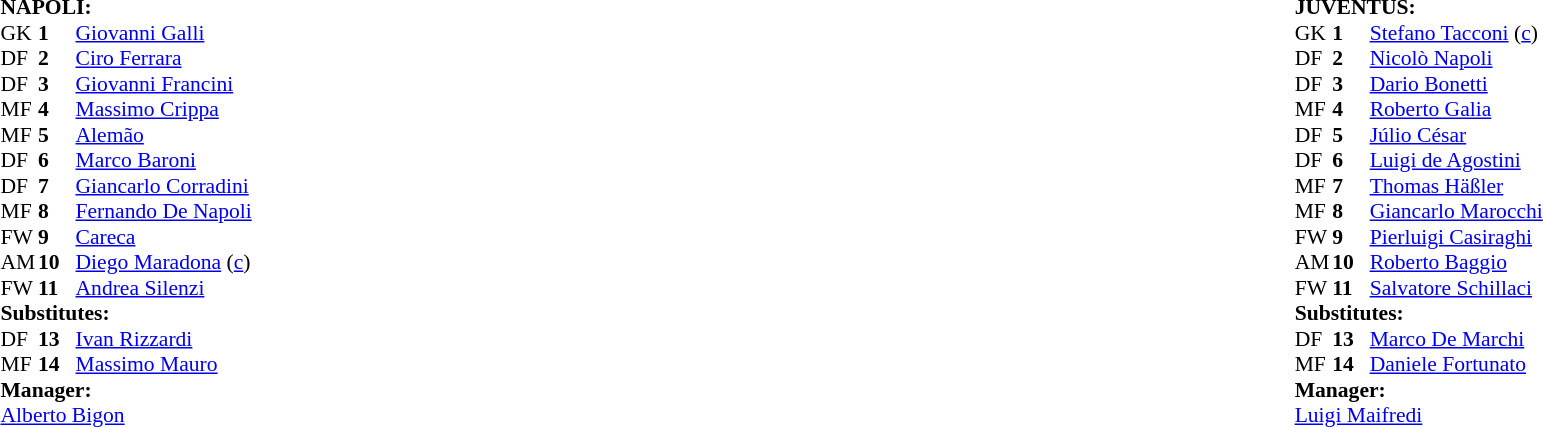<table width="100%">
<tr>
<td valign="top" width="50%"><br><table style="font-size: 90%" cellspacing="0" cellpadding="0">
<tr>
<td colspan="4"><strong>NAPOLI:</strong></td>
</tr>
<tr>
<th width="25"></th>
<th width="25"></th>
</tr>
<tr>
<td>GK</td>
<td><strong>1</strong></td>
<td> <a href='#'>Giovanni Galli</a></td>
<td></td>
</tr>
<tr>
<td>DF</td>
<td><strong>2</strong></td>
<td> <a href='#'>Ciro Ferrara</a></td>
<td></td>
</tr>
<tr>
<td>DF</td>
<td><strong>3</strong></td>
<td> <a href='#'>Giovanni Francini</a></td>
<td></td>
</tr>
<tr>
<td>MF</td>
<td><strong>4</strong></td>
<td> <a href='#'>Massimo Crippa</a></td>
<td></td>
<td></td>
</tr>
<tr>
<td>MF</td>
<td><strong>5</strong></td>
<td> <a href='#'>Alemão</a></td>
<td></td>
<td></td>
</tr>
<tr>
<td>DF</td>
<td><strong>6</strong></td>
<td> <a href='#'>Marco Baroni</a></td>
</tr>
<tr>
<td>DF</td>
<td><strong>7</strong></td>
<td> <a href='#'>Giancarlo Corradini</a></td>
<td></td>
</tr>
<tr>
<td>MF</td>
<td><strong>8</strong></td>
<td> <a href='#'>Fernando De Napoli</a></td>
<td></td>
</tr>
<tr>
<td>FW</td>
<td><strong>9</strong></td>
<td> <a href='#'>Careca</a></td>
<td></td>
<td></td>
</tr>
<tr>
<td>AM</td>
<td><strong>10</strong></td>
<td> <a href='#'>Diego Maradona</a> (<a href='#'>c</a>)</td>
</tr>
<tr>
<td>FW</td>
<td><strong>11</strong></td>
<td> <a href='#'>Andrea Silenzi</a></td>
<td></td>
<td></td>
</tr>
<tr>
<td colspan=4><strong>Substitutes:</strong></td>
</tr>
<tr>
<td>DF</td>
<td><strong>13</strong></td>
<td> <a href='#'>Ivan Rizzardi</a></td>
<td></td>
<td></td>
</tr>
<tr>
<td>MF</td>
<td><strong>14</strong></td>
<td> <a href='#'>Massimo Mauro</a></td>
<td></td>
<td></td>
</tr>
<tr>
<td colspan=4><strong>Manager:</strong></td>
</tr>
<tr>
<td colspan="4"> <a href='#'>Alberto Bigon</a></td>
</tr>
</table>
</td>
<td valign="top"></td>
<td valign="top" width="50%"><br><table style="font-size: 90%" cellspacing="0" cellpadding="0" align=center>
<tr>
<td colspan="4"><strong>JUVENTUS:</strong></td>
</tr>
<tr>
<th width="25"></th>
<th width="25"></th>
</tr>
<tr>
<td>GK</td>
<td><strong>1</strong></td>
<td> <a href='#'>Stefano Tacconi</a> (<a href='#'>c</a>)</td>
</tr>
<tr>
<td>DF</td>
<td><strong>2</strong></td>
<td> <a href='#'>Nicolò Napoli</a></td>
</tr>
<tr>
<td>DF</td>
<td><strong>3</strong></td>
<td> <a href='#'>Dario Bonetti</a></td>
<td></td>
<td></td>
</tr>
<tr>
<td>MF</td>
<td><strong>4</strong></td>
<td> <a href='#'>Roberto Galia</a></td>
</tr>
<tr>
<td>DF</td>
<td><strong>5</strong></td>
<td> <a href='#'>Júlio César</a></td>
<td></td>
<td></td>
</tr>
<tr>
<td>DF</td>
<td><strong>6</strong></td>
<td> <a href='#'>Luigi de Agostini</a></td>
<td></td>
<td></td>
</tr>
<tr>
<td>MF</td>
<td><strong>7</strong></td>
<td> <a href='#'>Thomas Häßler</a></td>
<td></td>
<td></td>
</tr>
<tr>
<td>MF</td>
<td><strong>8</strong></td>
<td> <a href='#'>Giancarlo Marocchi</a></td>
<td></td>
<td></td>
</tr>
<tr>
<td>FW</td>
<td><strong>9</strong></td>
<td> <a href='#'>Pierluigi Casiraghi</a></td>
<td></td>
<td></td>
</tr>
<tr>
<td>AM</td>
<td><strong>10</strong></td>
<td> <a href='#'>Roberto Baggio</a></td>
</tr>
<tr>
<td>FW</td>
<td><strong>11</strong></td>
<td> <a href='#'>Salvatore Schillaci</a></td>
</tr>
<tr>
<td colspan=4><strong>Substitutes:</strong></td>
</tr>
<tr>
<td>DF</td>
<td><strong>13</strong></td>
<td> <a href='#'>Marco De Marchi</a></td>
<td></td>
<td></td>
</tr>
<tr>
<td>MF</td>
<td><strong>14</strong></td>
<td> <a href='#'>Daniele Fortunato</a></td>
<td></td>
<td></td>
</tr>
<tr>
<td colspan=4><strong>Manager:</strong></td>
</tr>
<tr>
<td colspan="4"> <a href='#'>Luigi Maifredi</a></td>
</tr>
<tr>
</tr>
</table>
</td>
</tr>
</table>
